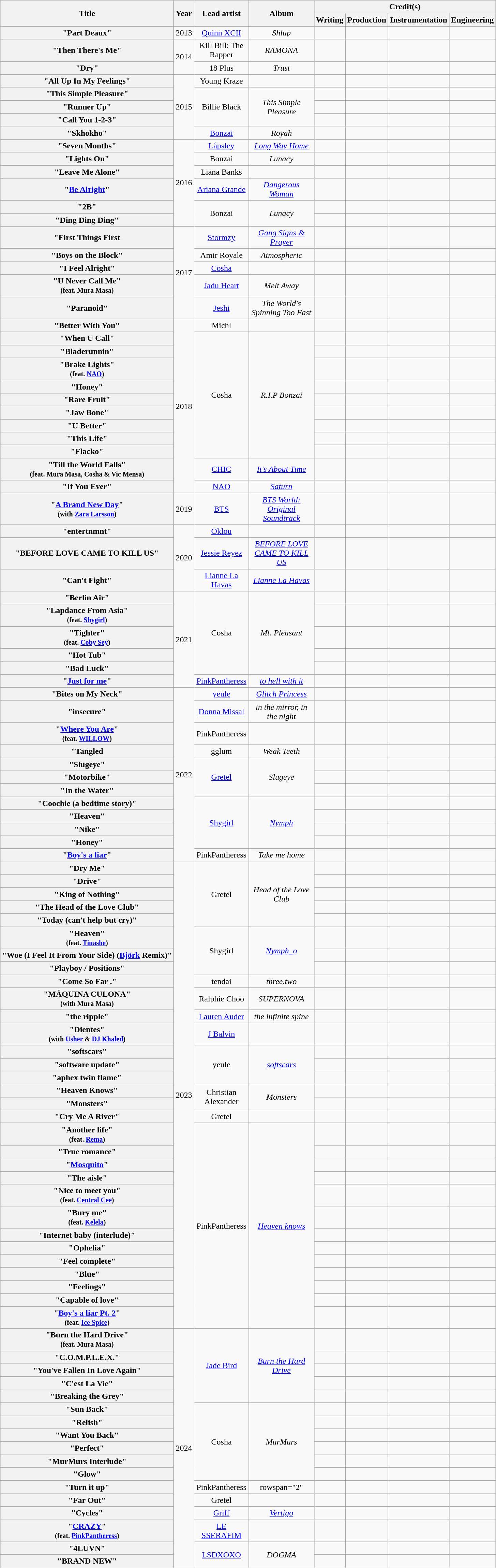<table class="wikitable plainrowheaders" style="text-align:center;">
<tr>
<th rowspan="2" scope="col">Title</th>
<th rowspan="2" width="30" scope="col">Year</th>
<th rowspan="2" width="100" scope="col">Lead artist</th>
<th rowspan="2" width="120" scope="col">Album</th>
<th colspan="4" width="210" scope="col">Credit(s)</th>
</tr>
<tr>
<th scope="col">Writing</th>
<th scope="col">Production</th>
<th scope="col">Instrumentation</th>
<th scope="col">Engineering</th>
</tr>
<tr>
<th scope="row">"Part Deaux"</th>
<td>2013</td>
<td><a href='#'>Quinn XCII</a></td>
<td><em>Shlup</em></td>
<td></td>
<td></td>
<td></td>
<td></td>
</tr>
<tr>
<th scope="row">"Then There's Me"</th>
<td rowspan="2">2014</td>
<td>Kill Bill: The Rapper</td>
<td><em>RAMONA</em></td>
<td></td>
<td></td>
<td></td>
<td></td>
</tr>
<tr>
<th scope="row">"Dry"</th>
<td>18 Plus</td>
<td><em>Trust</em></td>
<td></td>
<td></td>
<td></td>
<td></td>
</tr>
<tr>
<th scope="row">"All Up In My Feelings"</th>
<td rowspan="5">2015</td>
<td>Young Kraze</td>
<td></td>
<td></td>
<td></td>
<td></td>
<td></td>
</tr>
<tr>
<th scope="row">"This Simple Pleasure"</th>
<td rowspan="3">Billie Black</td>
<td rowspan="3"><em>This Simple Pleasure</em></td>
<td></td>
<td></td>
<td></td>
<td></td>
</tr>
<tr>
<th scope="row">"Runner Up"</th>
<td></td>
<td></td>
<td></td>
<td></td>
</tr>
<tr>
<th scope="row">"Call You 1-2-3"</th>
<td></td>
<td></td>
<td></td>
<td></td>
</tr>
<tr>
<th scope="row">"Skhokho"</th>
<td><a href='#'>Bonzai</a></td>
<td><em>Royah</em></td>
<td></td>
<td></td>
<td></td>
<td></td>
</tr>
<tr>
<th scope="row">"Seven Months"</th>
<td rowspan="6">2016</td>
<td><a href='#'>Låpsley</a></td>
<td><em><a href='#'>Long Way Home</a></em></td>
<td></td>
<td></td>
<td></td>
<td></td>
</tr>
<tr>
<th scope="row">"Lights On"</th>
<td>Bonzai</td>
<td><em>Lunacy</em></td>
<td></td>
<td></td>
<td></td>
<td></td>
</tr>
<tr>
<th scope="row">"Leave Me Alone"</th>
<td>Liana Banks</td>
<td></td>
<td></td>
<td></td>
<td></td>
<td></td>
</tr>
<tr>
<th scope="row">"<a href='#'>Be Alright</a>"</th>
<td><a href='#'>Ariana Grande</a></td>
<td><em><a href='#'>Dangerous Woman</a></em></td>
<td></td>
<td></td>
<td></td>
<td></td>
</tr>
<tr>
<th scope="row">"2B"</th>
<td rowspan="2">Bonzai</td>
<td rowspan="2"><em>Lunacy</em></td>
<td></td>
<td></td>
<td></td>
<td></td>
</tr>
<tr>
<th scope="row">"Ding Ding Ding"</th>
<td></td>
<td></td>
<td></td>
<td></td>
</tr>
<tr>
<th scope="row">"First Things First</th>
<td rowspan="5">2017</td>
<td><a href='#'>Stormzy</a></td>
<td><em><a href='#'>Gang Signs & Prayer</a></em></td>
<td></td>
<td></td>
<td></td>
<td></td>
</tr>
<tr>
<th scope="row">"Boys on the Block"</th>
<td>Amir Royale</td>
<td><em>Atmospheric</em></td>
<td></td>
<td></td>
<td></td>
<td></td>
</tr>
<tr>
<th scope="row">"I Feel Alright"</th>
<td><a href='#'>Cosha</a></td>
<td></td>
<td></td>
<td></td>
<td></td>
<td></td>
</tr>
<tr>
<th scope="row">"U Never Call Me"<br><small>(feat. Mura Masa)</small></th>
<td><a href='#'>Jadu Heart</a></td>
<td><em>Melt Away</em></td>
<td></td>
<td></td>
<td></td>
<td></td>
</tr>
<tr>
<th scope="row">"Paranoid"</th>
<td><a href='#'>Jeshi</a></td>
<td><em>The World's Spinning Too Fast</em></td>
<td></td>
<td></td>
<td></td>
<td></td>
</tr>
<tr>
<th scope="row">"Better With You"</th>
<td rowspan="12">2018</td>
<td>Michl</td>
<td></td>
<td></td>
<td></td>
<td></td>
<td></td>
</tr>
<tr>
<th scope="row">"When U Call"</th>
<td rowspan="9">Cosha</td>
<td rowspan="9"><em>R.I.P Bonzai</em></td>
<td></td>
<td></td>
<td></td>
<td></td>
</tr>
<tr>
<th scope="row">"Bladerunnin"</th>
<td></td>
<td></td>
<td></td>
<td></td>
</tr>
<tr>
<th scope="row">"Brake Lights"<br><small>(feat. <a href='#'>NAO</a>)</small></th>
<td></td>
<td></td>
<td></td>
<td></td>
</tr>
<tr>
<th scope="row">"Honey"</th>
<td></td>
<td></td>
<td></td>
<td></td>
</tr>
<tr>
<th scope="row">"Rare Fruit"</th>
<td></td>
<td></td>
<td></td>
<td></td>
</tr>
<tr>
<th scope="row">"Jaw Bone"</th>
<td></td>
<td></td>
<td></td>
<td></td>
</tr>
<tr>
<th scope="row">"U Better"</th>
<td></td>
<td></td>
<td></td>
<td></td>
</tr>
<tr>
<th scope="row">"This Life"</th>
<td></td>
<td></td>
<td></td>
<td></td>
</tr>
<tr>
<th scope="row">"Flacko"</th>
<td></td>
<td></td>
<td></td>
<td></td>
</tr>
<tr>
<th scope="row">"Till the World Falls"<br><small>(feat. Mura Masa, Cosha & Vic Mensa)</small></th>
<td><a href='#'>CHIC</a></td>
<td><em><a href='#'>It's About Time</a></em></td>
<td></td>
<td></td>
<td></td>
<td></td>
</tr>
<tr>
<th scope="row">"If You Ever"</th>
<td><a href='#'>NAO</a></td>
<td><em><a href='#'>Saturn</a></em></td>
<td></td>
<td></td>
<td></td>
<td></td>
</tr>
<tr>
<th scope="row">"<a href='#'>A Brand New Day</a>"<br><small>(with <a href='#'>Zara Larsson</a>)</small></th>
<td>2019</td>
<td><a href='#'>BTS</a></td>
<td><em><a href='#'>BTS World: Original Soundtrack</a></em></td>
<td></td>
<td></td>
<td></td>
<td></td>
</tr>
<tr>
<th scope="row">"entertnmnt"</th>
<td rowspan="3">2020</td>
<td><a href='#'>Oklou</a></td>
<td></td>
<td></td>
<td></td>
<td></td>
<td></td>
</tr>
<tr>
<th scope="row">"BEFORE LOVE CAME TO KILL US"</th>
<td><a href='#'>Jessie Reyez</a></td>
<td><em><a href='#'>BEFORE LOVE CAME TO KILL US</a></em></td>
<td></td>
<td></td>
<td></td>
<td></td>
</tr>
<tr>
<th scope="row">"Can't Fight"</th>
<td><a href='#'>Lianne La Havas</a></td>
<td><em><a href='#'>Lianne La Havas</a></em></td>
<td></td>
<td></td>
<td></td>
<td></td>
</tr>
<tr>
<th scope="row">"Berlin Air"</th>
<td rowspan="6">2021</td>
<td rowspan="5">Cosha</td>
<td rowspan="5"><em>Mt. Pleasant</em></td>
<td></td>
<td></td>
<td></td>
<td></td>
</tr>
<tr>
<th scope="row">"Lapdance From Asia"<br><small>(feat. <a href='#'>Shygirl</a>)</small></th>
<td></td>
<td></td>
<td></td>
<td></td>
</tr>
<tr>
<th scope="row">"Tighter"<br><small>(feat. <a href='#'>Coby Sey</a>)</small></th>
<td></td>
<td></td>
<td></td>
<td></td>
</tr>
<tr>
<th scope="row">"Hot Tub"</th>
<td></td>
<td></td>
<td></td>
<td></td>
</tr>
<tr>
<th scope="row">"Bad Luck"</th>
<td></td>
<td></td>
<td></td>
<td></td>
</tr>
<tr>
<th scope="row">"<a href='#'>Just for me</a>"</th>
<td><a href='#'>PinkPantheress</a></td>
<td><em><a href='#'>to hell with it</a></em></td>
<td></td>
<td></td>
<td></td>
<td></td>
</tr>
<tr>
<th scope="row">"Bites on My Neck"</th>
<td rowspan="12">2022</td>
<td><a href='#'>yeule</a></td>
<td><em><a href='#'>Glitch Princess</a></em></td>
<td></td>
<td></td>
<td></td>
<td></td>
</tr>
<tr>
<th scope="row">"insecure"</th>
<td><a href='#'>Donna Missal</a></td>
<td><em>in the mirror, in the night</em></td>
<td></td>
<td></td>
<td></td>
<td></td>
</tr>
<tr>
<th scope="row">"<a href='#'>Where You Are</a>"<br><small>(feat. <a href='#'>WILLOW</a>)</small></th>
<td>PinkPantheress</td>
<td></td>
<td></td>
<td></td>
<td></td>
<td></td>
</tr>
<tr>
<th scope="row">"Tangled</th>
<td>gglum</td>
<td><em>Weak Teeth</em></td>
<td></td>
<td></td>
<td></td>
<td></td>
</tr>
<tr>
<th scope="row">"Slugeye"</th>
<td rowspan="3"><a href='#'>Gretel</a></td>
<td rowspan="3"><em>Slugeye</em></td>
<td></td>
<td></td>
<td></td>
<td></td>
</tr>
<tr>
<th scope="row">"Motorbike"</th>
<td></td>
<td></td>
<td></td>
<td></td>
</tr>
<tr>
<th scope="row">"In the Water"</th>
<td></td>
<td></td>
<td></td>
<td></td>
</tr>
<tr>
<th scope="row">"Coochie (a bedtime story)"</th>
<td rowspan="4"><a href='#'>Shygirl</a></td>
<td rowspan="4"><em><a href='#'>Nymph</a></em></td>
<td></td>
<td></td>
<td></td>
<td></td>
</tr>
<tr>
<th scope="row">"Heaven"</th>
<td></td>
<td></td>
<td></td>
<td></td>
</tr>
<tr>
<th scope="row">"Nike"</th>
<td></td>
<td></td>
<td></td>
<td></td>
</tr>
<tr>
<th scope="row">"Honey"</th>
<td></td>
<td></td>
<td></td>
<td></td>
</tr>
<tr>
<th scope="row">"<a href='#'>Boy's a liar</a>"</th>
<td>PinkPantheress</td>
<td><em>Take me home</em></td>
<td></td>
<td></td>
<td></td>
<td></td>
</tr>
<tr>
<th scope="row">"Dry Me"</th>
<td rowspan="31">2023</td>
<td rowspan="5">Gretel</td>
<td rowspan="5"><em>Head of the Love Club</em></td>
<td></td>
<td></td>
<td></td>
<td></td>
</tr>
<tr>
<th scope="row">"Drive"</th>
<td></td>
<td></td>
<td></td>
<td></td>
</tr>
<tr>
<th scope="row">"King of Nothing"</th>
<td></td>
<td></td>
<td></td>
<td></td>
</tr>
<tr>
<th scope="row">"The Head of the Love Club"</th>
<td></td>
<td></td>
<td></td>
<td></td>
</tr>
<tr>
<th scope="row">"Today (can't help but cry)"</th>
<td></td>
<td></td>
<td></td>
<td></td>
</tr>
<tr>
<th scope="row">"Heaven"<br><small>(feat. <a href='#'>Tinashe</a>)</small></th>
<td rowspan="3">Shygirl</td>
<td rowspan="3"><em><a href='#'>Nymph_o</a></em></td>
<td></td>
<td></td>
<td></td>
<td></td>
</tr>
<tr>
<th scope="row">"Woe (I Feel It From Your Side) (<a href='#'>Björk</a> Remix)"</th>
<td></td>
<td></td>
<td></td>
<td></td>
</tr>
<tr>
<th scope="row">"Playboy / Positions"</th>
<td></td>
<td></td>
<td></td>
<td></td>
</tr>
<tr>
<th scope="row">"Come So Far ."</th>
<td>tendai</td>
<td><em>three.two</em></td>
<td></td>
<td></td>
<td></td>
<td></td>
</tr>
<tr>
<th scope="row">"MÁQUINA CULONA"<br><small>(with Mura Masa)</small></th>
<td>Ralphie Choo</td>
<td><em>SUPERNOVA</em></td>
<td></td>
<td></td>
<td></td>
<td></td>
</tr>
<tr>
<th scope="row">"the ripple"</th>
<td><a href='#'>Lauren Auder</a></td>
<td><em>the infinite spine</em></td>
<td></td>
<td></td>
<td></td>
<td></td>
</tr>
<tr>
<th scope="row">"Dientes"<br><small>(with <a href='#'>Usher</a> & <a href='#'>DJ Khaled</a>)</small></th>
<td><a href='#'>J Balvin</a></td>
<td></td>
<td></td>
<td></td>
<td></td>
<td></td>
</tr>
<tr>
<th scope="row">"softscars"</th>
<td rowspan="3">yeule</td>
<td rowspan="3"><em><a href='#'>softscars</a></em></td>
<td></td>
<td></td>
<td></td>
<td></td>
</tr>
<tr>
<th scope="row">"software update"</th>
<td></td>
<td></td>
<td></td>
<td></td>
</tr>
<tr>
<th scope="row">"aphex twin flame"</th>
<td></td>
<td></td>
<td></td>
<td></td>
</tr>
<tr>
<th scope="row">"Heaven Knows"</th>
<td rowspan="2">Christian Alexander</td>
<td rowspan="2"><em>Monsters</em></td>
<td></td>
<td></td>
<td></td>
<td></td>
</tr>
<tr>
<th scope="row">"Monsters"</th>
<td></td>
<td></td>
<td></td>
<td></td>
</tr>
<tr>
<th scope="row">"Cry Me A River"</th>
<td>Gretel</td>
<td></td>
<td></td>
<td></td>
<td></td>
<td></td>
</tr>
<tr>
<th scope="row">"Another life"<br><small>(feat. <a href='#'>Rema</a>)</small></th>
<td rowspan="13">PinkPantheress</td>
<td rowspan="13"><em><a href='#'>Heaven knows</a></em></td>
<td></td>
<td></td>
<td></td>
<td></td>
</tr>
<tr>
<th scope="row">"True romance"</th>
<td></td>
<td></td>
<td></td>
<td></td>
</tr>
<tr>
<th scope="row">"<a href='#'>Mosquito</a>"</th>
<td></td>
<td></td>
<td></td>
<td></td>
</tr>
<tr>
<th scope="row">"The aisle"</th>
<td></td>
<td></td>
<td></td>
<td></td>
</tr>
<tr>
<th scope="row">"Nice to meet you"<br><small>(feat. <a href='#'>Central Cee</a>)</small></th>
<td></td>
<td></td>
<td></td>
<td></td>
</tr>
<tr>
<th scope="row">"Bury me"<br><small>(feat. <a href='#'>Kelela</a>)</small></th>
<td></td>
<td></td>
<td></td>
<td></td>
</tr>
<tr>
<th scope="row">"Internet baby (interlude)"</th>
<td></td>
<td></td>
<td></td>
<td></td>
</tr>
<tr>
<th scope="row">"Ophelia"</th>
<td></td>
<td></td>
<td></td>
<td></td>
</tr>
<tr>
<th scope="row">"Feel complete"</th>
<td></td>
<td></td>
<td></td>
<td></td>
</tr>
<tr>
<th scope="row">"Blue"</th>
<td></td>
<td></td>
<td></td>
<td></td>
</tr>
<tr>
<th scope="row">"Feelings"</th>
<td></td>
<td></td>
<td></td>
<td></td>
</tr>
<tr>
<th scope="row">"Capable of love"</th>
<td></td>
<td></td>
<td></td>
<td></td>
</tr>
<tr>
<th scope="row">"<a href='#'>Boy's a liar Pt. 2</a>"<br><small>(feat. <a href='#'>Ice Spice</a>)</small></th>
<td></td>
<td></td>
<td></td>
<td></td>
</tr>
<tr>
<th scope="row">"Burn the Hard Drive"<br><small>(feat. Mura Masa)</small></th>
<td rowspan="17">2024</td>
<td rowspan="5"><a href='#'>Jade Bird</a></td>
<td rowspan="5"><em><a href='#'>Burn the Hard Drive</a></em></td>
<td></td>
<td></td>
<td></td>
<td></td>
</tr>
<tr>
<th scope="row">"C.O.M.P.L.E.X."</th>
<td></td>
<td></td>
<td></td>
<td></td>
</tr>
<tr>
<th scope="row">"You've Fallen In Love Again"</th>
<td></td>
<td></td>
<td></td>
<td></td>
</tr>
<tr>
<th scope="row">"C'est La Vie"</th>
<td></td>
<td></td>
<td></td>
<td></td>
</tr>
<tr>
<th scope="row">"Breaking the Grey"</th>
<td></td>
<td></td>
<td></td>
<td></td>
</tr>
<tr>
<th scope="row">"Sun Back"</th>
<td rowspan="6">Cosha</td>
<td rowspan="6"><em>MurMurs</em></td>
<td></td>
<td></td>
<td></td>
<td></td>
</tr>
<tr>
<th scope="row">"Relish"</th>
<td></td>
<td></td>
<td></td>
<td></td>
</tr>
<tr>
<th scope="row">"Want You Back"</th>
<td></td>
<td></td>
<td></td>
<td></td>
</tr>
<tr>
<th scope="row">"Perfect"</th>
<td></td>
<td></td>
<td></td>
<td></td>
</tr>
<tr>
<th scope="row">"MurMurs Interlude"</th>
<td></td>
<td></td>
<td></td>
<td></td>
</tr>
<tr>
<th scope="row">"Glow"</th>
<td></td>
<td></td>
<td></td>
<td></td>
</tr>
<tr>
<th scope="row">"Turn it up"</th>
<td>PinkPantheress</td>
<td>rowspan="2" </td>
<td></td>
<td></td>
<td></td>
<td></td>
</tr>
<tr>
<th scope="row">"Far Out"</th>
<td>Gretel</td>
<td></td>
<td></td>
<td></td>
<td></td>
</tr>
<tr>
<th scope="row">"Cycles"</th>
<td><a href='#'>Griff</a></td>
<td><em><a href='#'>Vertigo</a></em></td>
<td></td>
<td></td>
<td></td>
<td></td>
</tr>
<tr>
<th scope="row">"<a href='#'>CRAZY</a>"<br><small>(feat. <a href='#'>PinkPantheress</a>)</small></th>
<td><a href='#'>LE SSERAFIM</a></td>
<td></td>
<td></td>
<td></td>
<td></td>
<td></td>
</tr>
<tr>
<th scope="row">"4LUVN"</th>
<td rowspan="2"><a href='#'>LSDXOXO</a></td>
<td rowspan="2"><em>DOGMA</em></td>
<td></td>
<td></td>
<td></td>
<td></td>
</tr>
<tr>
<th scope="row">"BRAND NEW"</th>
<td></td>
<td></td>
<td></td>
<td></td>
</tr>
</table>
